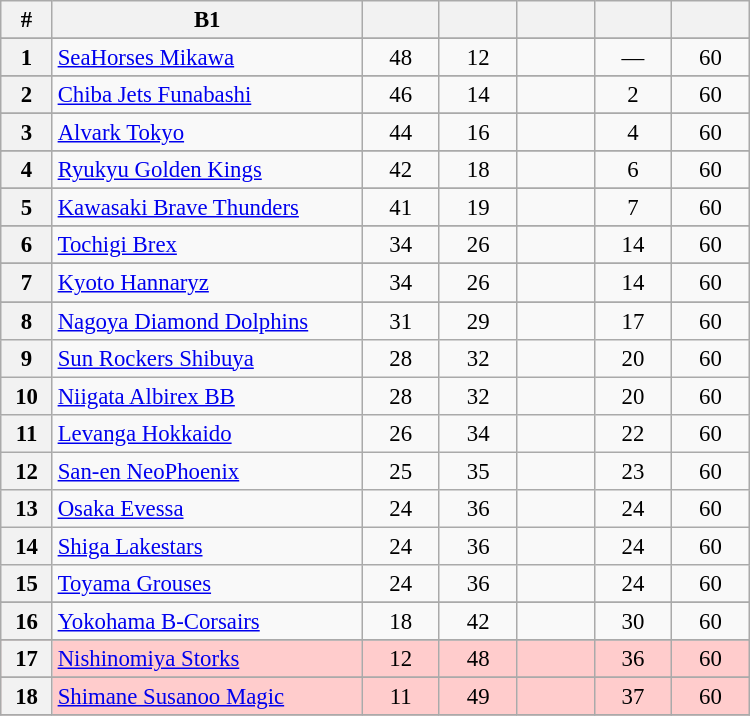<table class="wikitable" width="500" style="font-size:95%; text-align:center">
<tr>
<th width="5%">#</th>
<th width="30%">B1</th>
<th width="7.5%"></th>
<th width="7.5%"></th>
<th width="7.5%"></th>
<th width="7.5%"></th>
<th width="7.5%"></th>
</tr>
<tr>
</tr>
<tr>
<th>1</th>
<td style="text-align:left;"><a href='#'>SeaHorses Mikawa</a></td>
<td>48</td>
<td>12</td>
<td></td>
<td>—</td>
<td>60</td>
</tr>
<tr>
</tr>
<tr>
<th>2</th>
<td style="text-align:left;"><a href='#'>Chiba Jets Funabashi</a></td>
<td>46</td>
<td>14</td>
<td></td>
<td>2</td>
<td>60</td>
</tr>
<tr>
</tr>
<tr>
<th>3</th>
<td style="text-align:left;"><a href='#'>Alvark Tokyo</a></td>
<td>44</td>
<td>16</td>
<td></td>
<td>4</td>
<td>60</td>
</tr>
<tr>
</tr>
<tr>
<th>4</th>
<td style="text-align:left;"><a href='#'>Ryukyu Golden Kings</a></td>
<td>42</td>
<td>18</td>
<td></td>
<td>6</td>
<td>60</td>
</tr>
<tr>
</tr>
<tr>
<th>5</th>
<td style="text-align:left;"><a href='#'>Kawasaki Brave Thunders</a></td>
<td>41</td>
<td>19</td>
<td></td>
<td>7</td>
<td>60</td>
</tr>
<tr>
</tr>
<tr>
<th>6</th>
<td style="text-align:left;"><a href='#'>Tochigi Brex</a></td>
<td>34</td>
<td>26</td>
<td></td>
<td>14</td>
<td>60</td>
</tr>
<tr>
</tr>
<tr>
<th>7</th>
<td style="text-align:left;"><a href='#'>Kyoto Hannaryz</a></td>
<td>34</td>
<td>26</td>
<td></td>
<td>14</td>
<td>60</td>
</tr>
<tr>
</tr>
<tr>
<th>8</th>
<td style="text-align:left;"><a href='#'>Nagoya Diamond Dolphins</a></td>
<td>31</td>
<td>29</td>
<td></td>
<td>17</td>
<td>60</td>
</tr>
<tr>
<th>9</th>
<td style="text-align:left;"><a href='#'>Sun Rockers Shibuya</a></td>
<td>28</td>
<td>32</td>
<td></td>
<td>20</td>
<td>60</td>
</tr>
<tr>
<th>10</th>
<td style="text-align:left;"><a href='#'>Niigata Albirex BB</a></td>
<td>28</td>
<td>32</td>
<td></td>
<td>20</td>
<td>60</td>
</tr>
<tr>
<th>11</th>
<td style="text-align:left;"><a href='#'>Levanga Hokkaido</a></td>
<td>26</td>
<td>34</td>
<td></td>
<td>22</td>
<td>60</td>
</tr>
<tr>
<th>12</th>
<td style="text-align:left;"><a href='#'>San-en NeoPhoenix</a></td>
<td>25</td>
<td>35</td>
<td></td>
<td>23</td>
<td>60</td>
</tr>
<tr>
<th>13</th>
<td style="text-align:left;"><a href='#'>Osaka Evessa</a></td>
<td>24</td>
<td>36</td>
<td></td>
<td>24</td>
<td>60</td>
</tr>
<tr>
<th>14</th>
<td style="text-align:left;"><a href='#'>Shiga Lakestars</a></td>
<td>24</td>
<td>36</td>
<td></td>
<td>24</td>
<td>60</td>
</tr>
<tr>
<th>15</th>
<td style="text-align:left;"><a href='#'>Toyama Grouses</a></td>
<td>24</td>
<td>36</td>
<td></td>
<td>24</td>
<td>60</td>
</tr>
<tr>
</tr>
<tr>
<th>16</th>
<td style="text-align:left;"><a href='#'>Yokohama B-Corsairs</a></td>
<td>18</td>
<td>42</td>
<td></td>
<td>30</td>
<td>60</td>
</tr>
<tr>
</tr>
<tr bgcolor=#FFCCCC>
<th>17</th>
<td style="text-align:left;"><a href='#'>Nishinomiya Storks</a></td>
<td>12</td>
<td>48</td>
<td></td>
<td>36</td>
<td>60</td>
</tr>
<tr>
</tr>
<tr bgcolor=#FFCCCC>
<th>18</th>
<td style="text-align:left;"><a href='#'>Shimane Susanoo Magic</a></td>
<td>11</td>
<td>49</td>
<td></td>
<td>37</td>
<td>60</td>
</tr>
<tr>
</tr>
</table>
